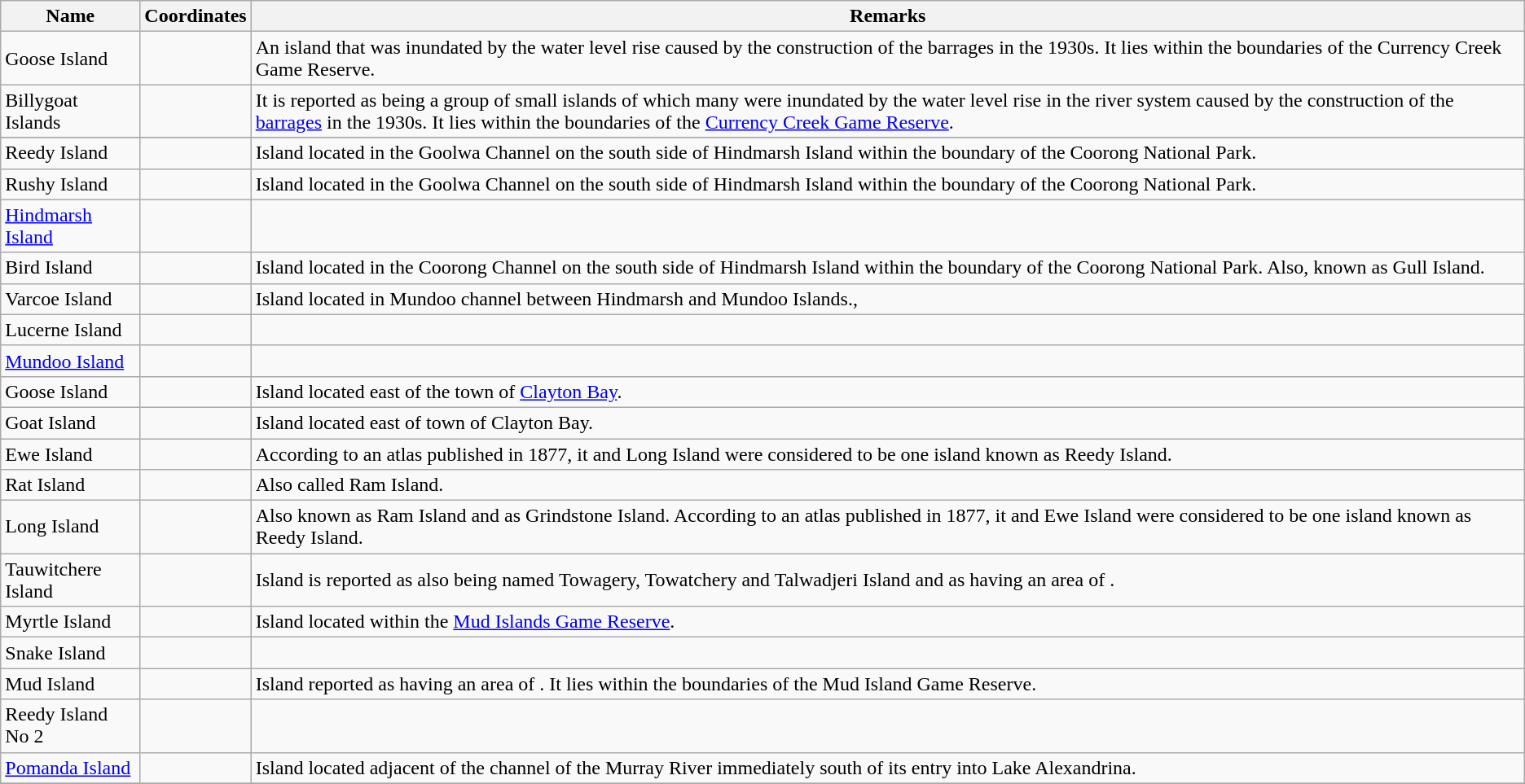<table class="wikitable">
<tr>
<th>Name</th>
<th>Coordinates</th>
<th>Remarks</th>
</tr>
<tr>
<td>Goose Island</td>
<td></td>
<td>An island that was inundated by the water level rise caused by the construction of the barrages in the 1930s.  It lies within the boundaries of the  Currency Creek Game Reserve.</td>
</tr>
<tr>
<td>Billygoat Islands</td>
<td></td>
<td>It is reported as being a group of small islands of which many were inundated by the water level rise in the river system caused by the construction of the <a href='#'>barrages</a> in the 1930s.  It lies within the boundaries of the <a href='#'>Currency Creek Game Reserve</a>.</td>
</tr>
<tr>
</tr>
<tr>
<td>Reedy Island</td>
<td></td>
<td>Island located in the Goolwa Channel on the south side of Hindmarsh Island within the boundary of the Coorong National Park.</td>
</tr>
<tr>
<td>Rushy Island</td>
<td></td>
<td>Island located in the Goolwa Channel on the south side of Hindmarsh Island within the boundary of the Coorong National Park.</td>
</tr>
<tr>
<td><a href='#'>Hindmarsh Island</a></td>
<td></td>
<td></td>
</tr>
<tr>
<td>Bird Island</td>
<td></td>
<td>Island located in the Coorong Channel on the south side of Hindmarsh Island within the boundary of the Coorong National Park.  Also, known as Gull Island.</td>
</tr>
<tr>
<td>Varcoe Island</td>
<td></td>
<td>Island located in Mundoo channel between Hindmarsh and Mundoo Islands.,</td>
</tr>
<tr>
<td>Lucerne Island</td>
<td></td>
<td></td>
</tr>
<tr>
<td><a href='#'>Mundoo Island</a></td>
<td></td>
<td></td>
</tr>
<tr>
<td>Goose Island</td>
<td></td>
<td>Island located east of the town of <a href='#'>Clayton Bay</a>.</td>
</tr>
<tr>
<td>Goat Island</td>
<td></td>
<td>Island located east of town of Clayton Bay.</td>
</tr>
<tr>
<td>Ewe Island</td>
<td></td>
<td>According to an atlas published in 1877, it and Long Island were considered to be one island known as Reedy Island.</td>
</tr>
<tr>
<td>Rat Island</td>
<td></td>
<td>Also called Ram Island.</td>
</tr>
<tr>
<td>Long Island</td>
<td></td>
<td>Also known as Ram Island and as Grindstone Island.  According to an atlas published in 1877, it and Ewe Island were considered to be one island known as Reedy Island.</td>
</tr>
<tr>
<td>Tauwitchere Island</td>
<td></td>
<td>Island is reported as also being named Towagery, Towatchery and Talwadjeri Island and as having an area of .</td>
</tr>
<tr>
<td>Myrtle Island</td>
<td></td>
<td>Island located within the <a href='#'>Mud Islands Game Reserve</a>.</td>
</tr>
<tr>
<td>Snake Island</td>
<td></td>
<td></td>
</tr>
<tr>
<td>Mud Island</td>
<td></td>
<td>Island reported as having an area of . It lies within the boundaries of the Mud Island Game Reserve.</td>
</tr>
<tr>
<td>Reedy Island No 2</td>
<td></td>
<td></td>
</tr>
<tr>
<td><a href='#'>Pomanda Island</a></td>
<td></td>
<td>Island located adjacent of the channel of the Murray River immediately south of its entry into Lake Alexandrina.</td>
</tr>
<tr>
</tr>
</table>
